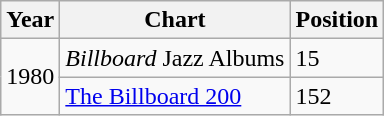<table class="wikitable">
<tr>
<th>Year</th>
<th>Chart</th>
<th>Position</th>
</tr>
<tr>
<td rowspan=2>1980</td>
<td><em>Billboard</em> Jazz Albums</td>
<td>15</td>
</tr>
<tr>
<td><a href='#'>The Billboard 200</a></td>
<td>152</td>
</tr>
</table>
